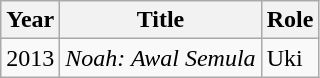<table class="wikitable">
<tr>
<th>Year</th>
<th>Title</th>
<th>Role</th>
</tr>
<tr>
<td>2013</td>
<td><em>Noah: Awal Semula</em></td>
<td>Uki</td>
</tr>
</table>
